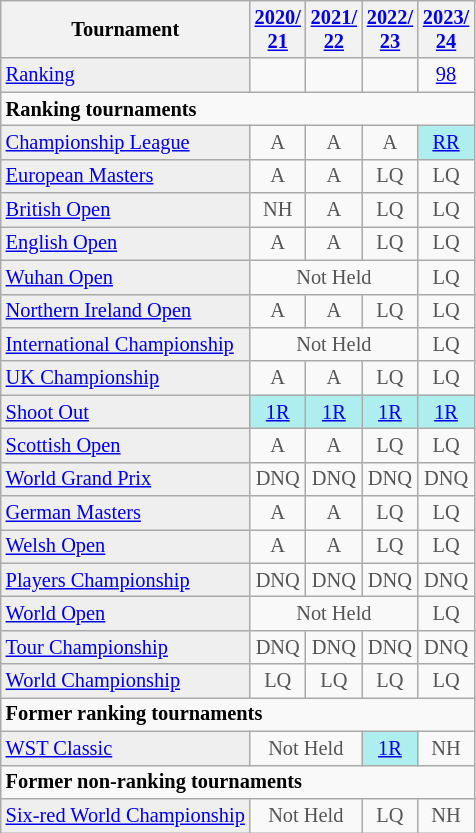<table class="wikitable" style="font-size:85%;">
<tr>
<th>Tournament</th>
<th><a href='#'>2020/<br>21</a></th>
<th><a href='#'>2021/<br>22</a></th>
<th><a href='#'>2022/<br>23</a></th>
<th><a href='#'>2023/<br>24</a></th>
</tr>
<tr>
<td style="background:#EFEFEF;"><a href='#'>Ranking</a></td>
<td align="center"></td>
<td align="center"></td>
<td align="center"></td>
<td align="center"><a href='#'>98</a></td>
</tr>
<tr>
<td colspan="10"><strong>Ranking tournaments</strong></td>
</tr>
<tr>
<td style="background:#EFEFEF;"><a href='#'>Championship League</a></td>
<td align="center" style="color:#555555;">A</td>
<td align="center" style="color:#555555;">A</td>
<td align="center" style="color:#555555;">A</td>
<td align="center" style="background:#afeeee;"><a href='#'>RR</a></td>
</tr>
<tr>
<td style="background:#EFEFEF;"><a href='#'>European Masters</a></td>
<td align="center" style="color:#555555;">A</td>
<td align="center" style="color:#555555;">A</td>
<td align="center" style="color:#555555;">LQ</td>
<td align="center" style="color:#555555;">LQ</td>
</tr>
<tr>
<td style="background:#EFEFEF;"><a href='#'>British Open</a></td>
<td align="center" style="color:#555555;">NH</td>
<td align="center" style="color:#555555;">A</td>
<td align="center" style="color:#555555;">LQ</td>
<td align="center" style="color:#555555;">LQ</td>
</tr>
<tr>
<td style="background:#EFEFEF;"><a href='#'>English Open</a></td>
<td align="center" style="color:#555555;">A</td>
<td align="center" style="color:#555555;">A</td>
<td align="center" style="color:#555555;">LQ</td>
<td align="center" style="color:#555555;">LQ</td>
</tr>
<tr>
<td style="background:#EFEFEF;"><a href='#'>Wuhan Open</a></td>
<td align="center" colspan="3" style="color:#555555;">Not Held</td>
<td align="center" style="color:#555555;">LQ</td>
</tr>
<tr>
<td style="background:#EFEFEF;"><a href='#'>Northern Ireland Open</a></td>
<td align="center" style="color:#555555;">A</td>
<td align="center" style="color:#555555;">A</td>
<td align="center" style="color:#555555;">LQ</td>
<td align="center" style="color:#555555;">LQ</td>
</tr>
<tr>
<td style="background:#EFEFEF;"><a href='#'>International Championship</a></td>
<td align="center" colspan="3" style="color:#555555;">Not Held</td>
<td align="center" style="color:#555555;">LQ</td>
</tr>
<tr>
<td style="background:#EFEFEF;"><a href='#'>UK Championship</a></td>
<td align="center" style="color:#555555;">A</td>
<td align="center" style="color:#555555;">A</td>
<td align="center" style="color:#555555;">LQ</td>
<td align="center" style="color:#555555;">LQ</td>
</tr>
<tr>
<td style="background:#EFEFEF;"><a href='#'>Shoot Out</a></td>
<td align="center" style="background:#afeeee;"><a href='#'>1R</a></td>
<td align="center" style="background:#afeeee;"><a href='#'>1R</a></td>
<td align="center" style="background:#afeeee;"><a href='#'>1R</a></td>
<td align="center" style="background:#afeeee;"><a href='#'>1R</a></td>
</tr>
<tr>
<td style="background:#EFEFEF;"><a href='#'>Scottish Open</a></td>
<td align="center" style="color:#555555;">A</td>
<td align="center" style="color:#555555;">A</td>
<td align="center" style="color:#555555;">LQ</td>
<td align="center" style="color:#555555;">LQ</td>
</tr>
<tr>
<td style="background:#EFEFEF;"><a href='#'>World Grand Prix</a></td>
<td align="center" style="color:#555555;">DNQ</td>
<td align="center" style="color:#555555;">DNQ</td>
<td align="center" style="color:#555555;">DNQ</td>
<td align="center" style="color:#555555;">DNQ</td>
</tr>
<tr>
<td style="background:#EFEFEF;"><a href='#'>German Masters</a></td>
<td align="center" style="color:#555555;">A</td>
<td align="center" style="color:#555555;">A</td>
<td align="center" style="color:#555555;">LQ</td>
<td align="center" style="color:#555555;">LQ</td>
</tr>
<tr>
<td style="background:#EFEFEF;"><a href='#'>Welsh Open</a></td>
<td align="center" style="color:#555555;">A</td>
<td align="center" style="color:#555555;">A</td>
<td align="center" style="color:#555555;">LQ</td>
<td align="center" style="color:#555555;">LQ</td>
</tr>
<tr>
<td style="background:#EFEFEF;"><a href='#'>Players Championship</a></td>
<td align="center" style="color:#555555;">DNQ</td>
<td align="center" style="color:#555555;">DNQ</td>
<td align="center" style="color:#555555;">DNQ</td>
<td align="center" style="color:#555555;">DNQ</td>
</tr>
<tr>
<td style="background:#EFEFEF;"><a href='#'>World Open</a></td>
<td align="center" colspan="3" style="color:#555555;">Not Held</td>
<td align="center" style="color:#555555;">LQ</td>
</tr>
<tr>
<td style="background:#EFEFEF;"><a href='#'>Tour Championship</a></td>
<td align="center" style="color:#555555;">DNQ</td>
<td align="center" style="color:#555555;">DNQ</td>
<td align="center" style="color:#555555;">DNQ</td>
<td align="center" style="color:#555555;">DNQ</td>
</tr>
<tr>
<td style="background:#EFEFEF;"><a href='#'>World Championship</a></td>
<td align="center" style="color:#555555;">LQ</td>
<td align="center" style="color:#555555;">LQ</td>
<td align="center" style="color:#555555;">LQ</td>
<td align="center" style="color:#555555;">LQ</td>
</tr>
<tr>
<td colspan="10"><strong>Former ranking tournaments</strong></td>
</tr>
<tr>
<td style="background:#EFEFEF;"><a href='#'>WST Classic</a></td>
<td align="center" colspan="2" style="color:#555555;">Not Held</td>
<td align="center" style="background:#afeeee;"><a href='#'>1R</a></td>
<td align="center" style="color:#555555;">NH</td>
</tr>
<tr>
<td colspan="10"><strong>Former non-ranking tournaments</strong></td>
</tr>
<tr>
<td style="background:#EFEFEF;"><a href='#'>Six-red World Championship</a></td>
<td align="center" colspan="2" style="color:#555555;">Not Held</td>
<td align="center" style="color:#555555;">LQ</td>
<td align="center" style="color:#555555;">NH</td>
</tr>
</table>
